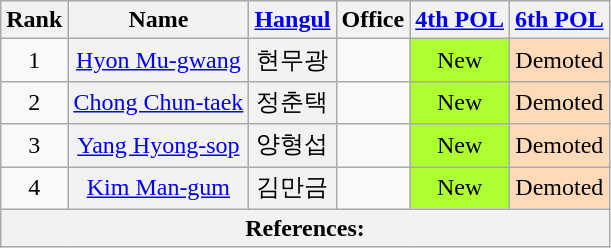<table class="wikitable sortable">
<tr>
<th>Rank</th>
<th>Name</th>
<th><a href='#'>Hangul</a></th>
<th>Office</th>
<th><a href='#'>4th POL</a></th>
<th><a href='#'>6th POL</a></th>
</tr>
<tr>
<td align="center">1</td>
<th align="center" scope="row" style="font-weight:normal;"><a href='#'>Hyon Mu-gwang</a></th>
<th align="center" scope="row" style="font-weight:normal;">현무광</th>
<td></td>
<td align="center" style="background: GreenYellow">New</td>
<td style="background: PeachPuff" align="center">Demoted</td>
</tr>
<tr>
<td align="center">2</td>
<th align="center" scope="row" style="font-weight:normal;"><a href='#'>Chong Chun-taek</a></th>
<th align="center" scope="row" style="font-weight:normal;">정춘택</th>
<td></td>
<td align="center" style="background: GreenYellow">New</td>
<td style="background: PeachPuff" align="center">Demoted</td>
</tr>
<tr>
<td align="center">3</td>
<th align="center" scope="row" style="font-weight:normal;"><a href='#'>Yang Hyong-sop</a></th>
<th align="center" scope="row" style="font-weight:normal;">양형섭</th>
<td></td>
<td align="center" style="background: GreenYellow">New</td>
<td style="background: PeachPuff" align="center">Demoted</td>
</tr>
<tr>
<td align="center">4</td>
<th align="center" scope="row" style="font-weight:normal;"><a href='#'>Kim Man-gum</a></th>
<th align="center" scope="row" style="font-weight:normal;">김만금</th>
<td></td>
<td align="center" style="background: GreenYellow">New</td>
<td style="background: PeachPuff" align="center">Demoted</td>
</tr>
<tr>
<th colspan="6" unsortable><strong>References:</strong><br></th>
</tr>
</table>
